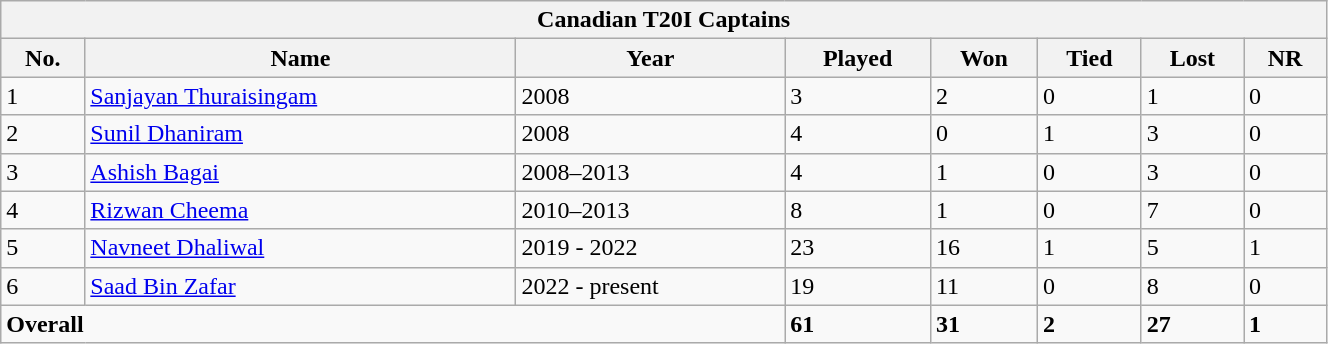<table class="wikitable" width="70%">
<tr>
<th bgcolor="#efefef" colspan=9>Canadian T20I Captains</th>
</tr>
<tr bgcolor="#efefef">
<th>No.</th>
<th>Name</th>
<th>Year</th>
<th>Played</th>
<th>Won</th>
<th>Tied</th>
<th>Lost</th>
<th>NR</th>
</tr>
<tr>
<td>1</td>
<td><a href='#'>Sanjayan Thuraisingam</a></td>
<td>2008</td>
<td>3</td>
<td>2</td>
<td>0</td>
<td>1</td>
<td>0</td>
</tr>
<tr>
<td>2</td>
<td><a href='#'>Sunil Dhaniram</a></td>
<td>2008</td>
<td>4</td>
<td>0</td>
<td>1</td>
<td>3</td>
<td>0</td>
</tr>
<tr>
<td>3</td>
<td><a href='#'>Ashish Bagai</a></td>
<td>2008–2013</td>
<td>4</td>
<td>1</td>
<td>0</td>
<td>3</td>
<td>0</td>
</tr>
<tr>
<td>4</td>
<td><a href='#'>Rizwan Cheema</a></td>
<td>2010–2013</td>
<td>8</td>
<td>1</td>
<td>0</td>
<td>7</td>
<td>0</td>
</tr>
<tr>
<td>5</td>
<td><a href='#'>Navneet Dhaliwal</a></td>
<td>2019 - 2022</td>
<td>23</td>
<td>16</td>
<td>1</td>
<td>5</td>
<td>1</td>
</tr>
<tr>
<td>6</td>
<td><a href='#'>Saad Bin Zafar</a></td>
<td>2022 - present</td>
<td>19</td>
<td>11</td>
<td>0</td>
<td>8</td>
<td>0</td>
</tr>
<tr>
<td colspan=3><strong>Overall</strong></td>
<td><strong>61</strong></td>
<td><strong>31</strong></td>
<td><strong>2</strong></td>
<td><strong>27</strong></td>
<td><strong>1</strong></td>
</tr>
</table>
